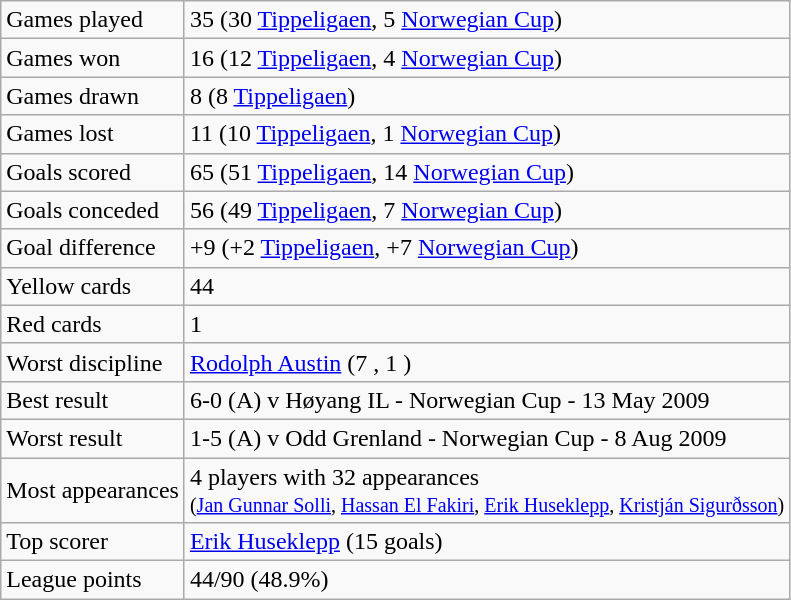<table class="wikitable">
<tr>
<td>Games played</td>
<td>35 (30 <a href='#'>Tippeligaen</a>, 5 <a href='#'>Norwegian Cup</a>)</td>
</tr>
<tr>
<td>Games won</td>
<td>16 (12 <a href='#'>Tippeligaen</a>, 4 <a href='#'>Norwegian Cup</a>)</td>
</tr>
<tr>
<td>Games drawn</td>
<td>8 (8 <a href='#'>Tippeligaen</a>)</td>
</tr>
<tr>
<td>Games lost</td>
<td>11 (10 <a href='#'>Tippeligaen</a>, 1 <a href='#'>Norwegian Cup</a>)</td>
</tr>
<tr>
<td>Goals scored</td>
<td>65 (51 <a href='#'>Tippeligaen</a>, 14 <a href='#'>Norwegian Cup</a>)</td>
</tr>
<tr>
<td>Goals conceded</td>
<td>56 (49 <a href='#'>Tippeligaen</a>, 7 <a href='#'>Norwegian Cup</a>)</td>
</tr>
<tr>
<td>Goal difference</td>
<td>+9 (+2 <a href='#'>Tippeligaen</a>, +7 <a href='#'>Norwegian Cup</a>)</td>
</tr>
<tr>
<td>Yellow cards</td>
<td>44</td>
</tr>
<tr>
<td>Red cards</td>
<td>1</td>
</tr>
<tr>
<td>Worst discipline</td>
<td> <a href='#'>Rodolph Austin</a>  (7 , 1 )</td>
</tr>
<tr>
<td>Best result</td>
<td>6-0 (A) v Høyang IL - Norwegian Cup - 13 May 2009</td>
</tr>
<tr>
<td>Worst result</td>
<td>1-5 (A) v Odd Grenland - Norwegian Cup - 8 Aug 2009</td>
</tr>
<tr>
<td>Most appearances</td>
<td>4 players with 32 appearances<br><small>(<a href='#'>Jan Gunnar Solli</a>, <a href='#'>Hassan El Fakiri</a>, <a href='#'>Erik Huseklepp</a>, <a href='#'>Kristján Sigurðsson</a>)</small></td>
</tr>
<tr>
<td>Top scorer</td>
<td> <a href='#'>Erik Huseklepp</a> (15 goals)</td>
</tr>
<tr>
<td>League points</td>
<td>44/90 (48.9%)</td>
</tr>
</table>
